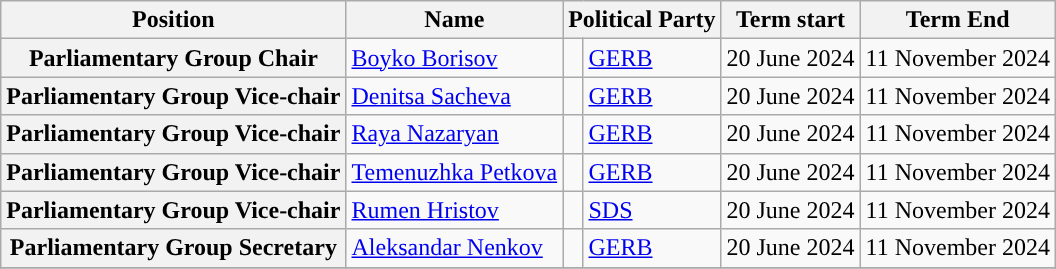<table class="wikitable plainrowheaders">
<tr>
<th>Position</th>
<th>Name</th>
<th colspan="2">Political Party</th>
<th>Term start</th>
<th>Term End</th>
</tr>
<tr>
<th>Parliamentary Group Chair</th>
<td><a href='#'>Boyko Borisov</a></td>
<td style="background:"></td>
<td><a href='#'>GERB</a></td>
<td>20 June 2024</td>
<td>11 November 2024</td>
</tr>
<tr>
<th>Parliamentary Group Vice-chair</th>
<td><a href='#'>Denitsa Sacheva</a></td>
<td style="background:"></td>
<td><a href='#'>GERB</a></td>
<td>20 June 2024</td>
<td>11 November 2024</td>
</tr>
<tr>
<th>Parliamentary Group Vice-chair</th>
<td><a href='#'>Raya Nazaryan</a></td>
<td style="background:"></td>
<td><a href='#'>GERB</a></td>
<td>20 June 2024</td>
<td>11 November 2024</td>
</tr>
<tr>
<th>Parliamentary Group Vice-chair</th>
<td><a href='#'>Temenuzhka Petkova</a></td>
<td style="background:"></td>
<td><a href='#'>GERB</a></td>
<td>20 June 2024</td>
<td>11 November 2024</td>
</tr>
<tr>
<th>Parliamentary Group Vice-chair</th>
<td><a href='#'>Rumen Hristov</a></td>
<td style="background:"></td>
<td><a href='#'>SDS</a></td>
<td>20 June 2024</td>
<td>11 November 2024</td>
</tr>
<tr>
<th>Parliamentary Group Secretary</th>
<td><a href='#'>Aleksandar Nenkov</a></td>
<td style="background:"></td>
<td><a href='#'>GERB</a></td>
<td>20 June 2024</td>
<td>11 November 2024</td>
</tr>
<tr>
</tr>
</table>
